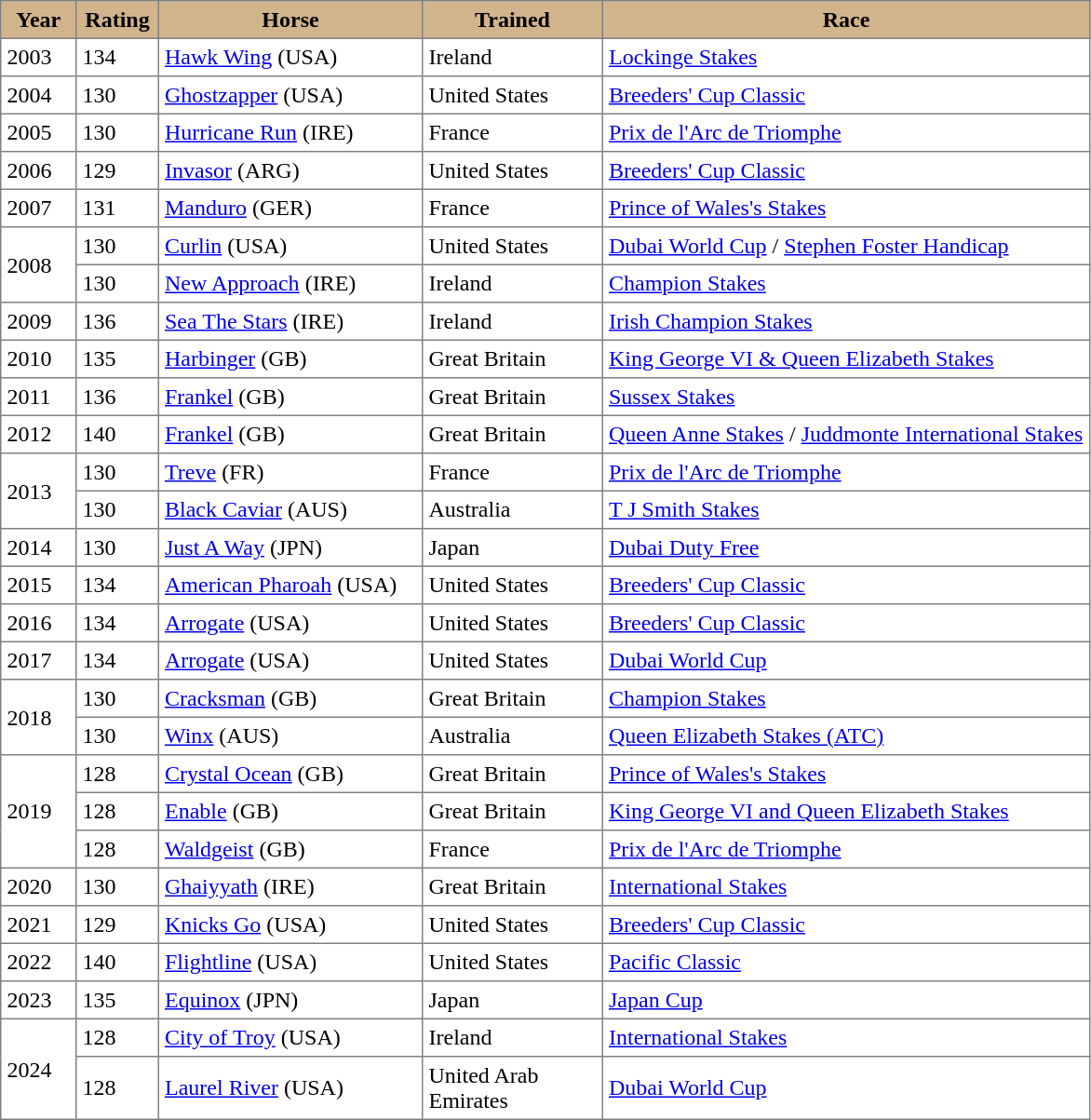<table border="1" cellpadding="4" style="border-collapse: collapse">
<tr bgcolor="#D2B48C" align="center">
<td width="45px"><strong>Year</strong></td>
<td width="50px"><strong>Rating</strong></td>
<td width="180px"><strong>Horse</strong></td>
<td width="120px"><strong>Trained</strong></td>
<td width="340px"><strong>Race</strong></td>
</tr>
<tr>
<td>2003</td>
<td>134</td>
<td><a href='#'>Hawk Wing</a> (USA)</td>
<td>Ireland</td>
<td><a href='#'>Lockinge Stakes</a></td>
</tr>
<tr>
<td>2004</td>
<td>130</td>
<td><a href='#'>Ghostzapper</a> (USA)</td>
<td>United States</td>
<td><a href='#'>Breeders' Cup Classic</a></td>
</tr>
<tr>
<td>2005</td>
<td>130</td>
<td><a href='#'>Hurricane Run</a> (IRE)</td>
<td>France</td>
<td><a href='#'>Prix de l'Arc de Triomphe</a></td>
</tr>
<tr>
<td>2006</td>
<td>129</td>
<td><a href='#'>Invasor</a> (ARG)</td>
<td>United States</td>
<td><a href='#'>Breeders' Cup Classic</a></td>
</tr>
<tr>
<td>2007</td>
<td>131</td>
<td><a href='#'>Manduro</a> (GER)</td>
<td>France</td>
<td><a href='#'>Prince of Wales's Stakes</a></td>
</tr>
<tr>
<td rowspan="2">2008</td>
<td>130</td>
<td><a href='#'>Curlin</a> (USA)</td>
<td>United States</td>
<td><a href='#'>Dubai World Cup</a> / <a href='#'>Stephen Foster Handicap</a></td>
</tr>
<tr>
<td>130</td>
<td><a href='#'>New Approach</a> (IRE)</td>
<td>Ireland</td>
<td><a href='#'>Champion Stakes</a></td>
</tr>
<tr>
<td>2009</td>
<td>136</td>
<td><a href='#'>Sea The Stars</a> (IRE)</td>
<td>Ireland</td>
<td><a href='#'>Irish Champion Stakes</a></td>
</tr>
<tr>
<td>2010</td>
<td>135</td>
<td><a href='#'>Harbinger</a> (GB)</td>
<td>Great Britain</td>
<td><a href='#'>King George VI & Queen Elizabeth Stakes</a></td>
</tr>
<tr>
<td>2011</td>
<td>136</td>
<td><a href='#'>Frankel</a> (GB)</td>
<td>Great Britain</td>
<td><a href='#'>Sussex Stakes</a></td>
</tr>
<tr>
<td>2012</td>
<td>140</td>
<td><a href='#'>Frankel</a> (GB)</td>
<td>Great Britain</td>
<td><a href='#'>Queen Anne Stakes</a> / <a href='#'>Juddmonte International Stakes</a></td>
</tr>
<tr>
<td rowspan="2">2013</td>
<td>130</td>
<td><a href='#'>Treve</a> (FR)</td>
<td>France</td>
<td><a href='#'>Prix de l'Arc de Triomphe</a></td>
</tr>
<tr>
<td>130</td>
<td><a href='#'>Black Caviar</a> (AUS)</td>
<td>Australia</td>
<td><a href='#'>T J Smith Stakes</a></td>
</tr>
<tr>
<td>2014</td>
<td>130</td>
<td><a href='#'>Just A Way</a> (JPN)</td>
<td>Japan</td>
<td><a href='#'>Dubai Duty Free</a></td>
</tr>
<tr>
<td>2015</td>
<td>134</td>
<td><a href='#'>American Pharoah</a> (USA)</td>
<td>United States</td>
<td><a href='#'>Breeders' Cup Classic</a></td>
</tr>
<tr>
<td>2016</td>
<td>134</td>
<td><a href='#'>Arrogate</a> (USA)</td>
<td>United States</td>
<td><a href='#'>Breeders' Cup Classic</a></td>
</tr>
<tr>
<td>2017</td>
<td>134</td>
<td><a href='#'>Arrogate</a> (USA)</td>
<td>United States</td>
<td><a href='#'>Dubai World Cup</a></td>
</tr>
<tr>
<td rowspan="2">2018</td>
<td>130</td>
<td><a href='#'>Cracksman</a> (GB)</td>
<td>Great Britain</td>
<td><a href='#'>Champion Stakes</a></td>
</tr>
<tr>
<td>130</td>
<td><a href='#'>Winx</a> (AUS)</td>
<td>Australia</td>
<td><a href='#'>Queen Elizabeth Stakes (ATC)</a></td>
</tr>
<tr>
<td rowspan="3">2019</td>
<td>128</td>
<td><a href='#'>Crystal Ocean</a> (GB)</td>
<td>Great Britain</td>
<td><a href='#'>Prince of Wales's Stakes</a></td>
</tr>
<tr>
<td>128</td>
<td><a href='#'>Enable</a> (GB)</td>
<td>Great Britain</td>
<td><a href='#'>King George VI and Queen Elizabeth Stakes</a></td>
</tr>
<tr>
<td>128</td>
<td><a href='#'>Waldgeist</a> (GB)</td>
<td>France</td>
<td><a href='#'>Prix de l'Arc de Triomphe</a></td>
</tr>
<tr>
<td>2020</td>
<td>130</td>
<td><a href='#'>Ghaiyyath</a> (IRE)</td>
<td>Great Britain</td>
<td><a href='#'>International Stakes</a></td>
</tr>
<tr>
<td>2021</td>
<td>129</td>
<td><a href='#'>Knicks Go</a> (USA)</td>
<td>United States</td>
<td><a href='#'>Breeders' Cup Classic</a></td>
</tr>
<tr>
<td>2022</td>
<td>140</td>
<td><a href='#'>Flightline</a> (USA)</td>
<td>United States</td>
<td><a href='#'>Pacific Classic</a></td>
</tr>
<tr>
<td>2023</td>
<td>135</td>
<td><a href='#'>Equinox</a> (JPN)</td>
<td>Japan</td>
<td><a href='#'>Japan Cup</a></td>
</tr>
<tr>
<td rowspan="2">2024</td>
<td>128</td>
<td><a href='#'>City of Troy</a> (USA)</td>
<td>Ireland</td>
<td><a href='#'>International Stakes</a></td>
</tr>
<tr>
<td>128</td>
<td><a href='#'>Laurel River</a> (USA)</td>
<td>United Arab Emirates</td>
<td><a href='#'>Dubai World Cup</a></td>
</tr>
</table>
